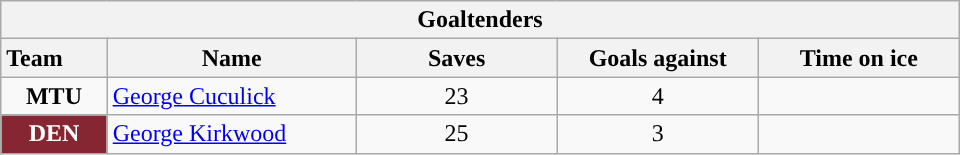<table class="wikitable" style="width:40em; text-align:right;">
<tr>
<th colspan=5>Goaltenders</th>
</tr>
<tr>
<th style="width:4em; text-align:left;">Team</th>
<th style="width:10em;">Name</th>
<th style="width:8em;">Saves</th>
<th style="width:8em;">Goals against</th>
<th style="width:8em;">Time on ice</th>
</tr>
<tr>
<td align=center><strong>MTU</strong></td>
<td style="text-align:left;"><a href='#'>George Cuculick</a></td>
<td align=center>23</td>
<td align=center>4</td>
<td align=center></td>
</tr>
<tr>
<td align=center style="color:white; background:#862633; "><strong>DEN</strong></td>
<td style="text-align:left;"><a href='#'>George Kirkwood</a></td>
<td align=center>25</td>
<td align=center>3</td>
<td align=center></td>
</tr>
</table>
